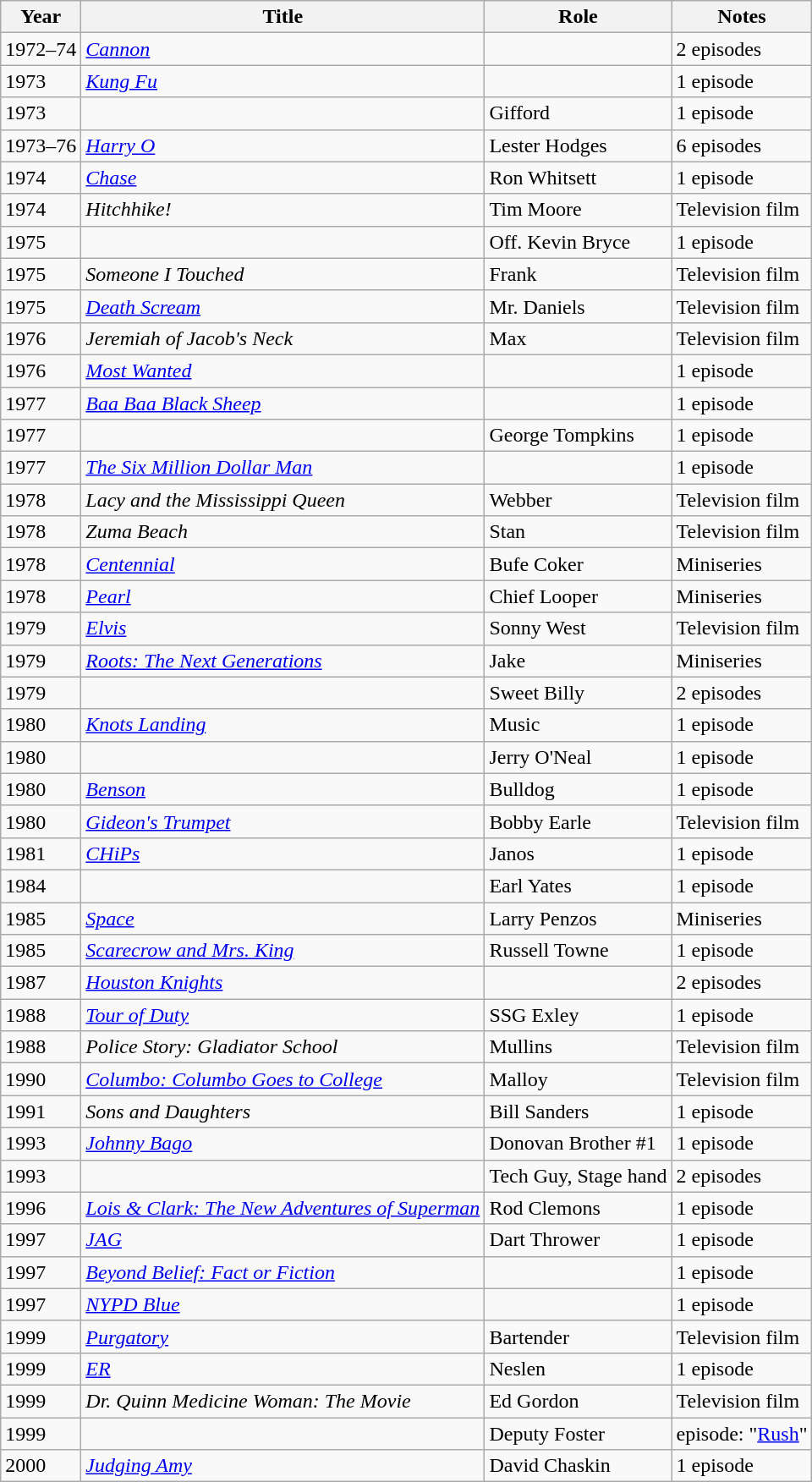<table class="wikitable sortable">
<tr>
<th>Year</th>
<th>Title</th>
<th>Role</th>
<th>Notes</th>
</tr>
<tr>
<td>1972–74</td>
<td><em><a href='#'>Cannon</a></em></td>
<td></td>
<td>2 episodes</td>
</tr>
<tr>
<td>1973</td>
<td><em><a href='#'>Kung Fu</a></em></td>
<td></td>
<td>1 episode</td>
</tr>
<tr>
<td>1973</td>
<td><em></em></td>
<td>Gifford</td>
<td>1 episode</td>
</tr>
<tr>
<td>1973–76</td>
<td><em><a href='#'>Harry O</a></em></td>
<td>Lester Hodges</td>
<td>6 episodes</td>
</tr>
<tr>
<td>1974</td>
<td><em><a href='#'>Chase</a></em></td>
<td>Ron Whitsett</td>
<td>1 episode</td>
</tr>
<tr>
<td>1974</td>
<td><em>Hitchhike!</em></td>
<td>Tim Moore</td>
<td>Television film</td>
</tr>
<tr>
<td>1975</td>
<td><em></em></td>
<td>Off. Kevin Bryce</td>
<td>1 episode</td>
</tr>
<tr>
<td>1975</td>
<td><em>Someone I Touched</em></td>
<td>Frank</td>
<td>Television film</td>
</tr>
<tr>
<td>1975</td>
<td><em><a href='#'>Death Scream</a></em></td>
<td>Mr. Daniels</td>
<td>Television film</td>
</tr>
<tr>
<td>1976</td>
<td><em>Jeremiah of Jacob's Neck</em></td>
<td>Max</td>
<td>Television film</td>
</tr>
<tr>
<td>1976</td>
<td><em><a href='#'>Most Wanted</a></em></td>
<td></td>
<td>1 episode</td>
</tr>
<tr>
<td>1977</td>
<td><em><a href='#'>Baa Baa Black Sheep</a></em></td>
<td></td>
<td>1 episode</td>
</tr>
<tr>
<td>1977</td>
<td><em></em></td>
<td>George Tompkins</td>
<td>1 episode</td>
</tr>
<tr>
<td>1977</td>
<td><em><a href='#'>The Six Million Dollar Man</a></em></td>
<td></td>
<td>1 episode</td>
</tr>
<tr>
<td>1978</td>
<td><em>Lacy and the Mississippi Queen</em></td>
<td>Webber</td>
<td>Television film</td>
</tr>
<tr>
<td>1978</td>
<td><em>Zuma Beach</em></td>
<td>Stan</td>
<td>Television film</td>
</tr>
<tr>
<td>1978</td>
<td><em><a href='#'>Centennial</a></em></td>
<td>Bufe Coker</td>
<td>Miniseries</td>
</tr>
<tr>
<td>1978</td>
<td><em><a href='#'>Pearl</a></em></td>
<td>Chief Looper</td>
<td>Miniseries</td>
</tr>
<tr>
<td>1979</td>
<td><em><a href='#'>Elvis</a></em></td>
<td>Sonny West</td>
<td>Television film</td>
</tr>
<tr>
<td>1979</td>
<td><em><a href='#'>Roots: The Next Generations</a></em></td>
<td>Jake</td>
<td>Miniseries</td>
</tr>
<tr>
<td>1979</td>
<td><em></em></td>
<td>Sweet Billy</td>
<td>2 episodes</td>
</tr>
<tr>
<td>1980</td>
<td><em><a href='#'>Knots Landing</a></em></td>
<td>Music</td>
<td>1 episode</td>
</tr>
<tr>
<td>1980</td>
<td><em></em></td>
<td>Jerry O'Neal</td>
<td>1 episode</td>
</tr>
<tr>
<td>1980</td>
<td><em><a href='#'>Benson</a></em></td>
<td>Bulldog</td>
<td>1 episode</td>
</tr>
<tr>
<td>1980</td>
<td><em><a href='#'>Gideon's Trumpet</a></em></td>
<td>Bobby Earle</td>
<td>Television film</td>
</tr>
<tr>
<td>1981</td>
<td><em><a href='#'>CHiPs</a></em></td>
<td>Janos</td>
<td>1 episode</td>
</tr>
<tr>
<td>1984</td>
<td><em></em></td>
<td>Earl Yates</td>
<td>1 episode</td>
</tr>
<tr>
<td>1985</td>
<td><em><a href='#'>Space</a></em></td>
<td>Larry Penzos</td>
<td>Miniseries</td>
</tr>
<tr>
<td>1985</td>
<td><em><a href='#'>Scarecrow and Mrs. King</a></em></td>
<td>Russell Towne</td>
<td>1 episode</td>
</tr>
<tr>
<td>1987</td>
<td><em><a href='#'>Houston Knights</a></em></td>
<td></td>
<td>2 episodes</td>
</tr>
<tr>
<td>1988</td>
<td><em><a href='#'>Tour of Duty</a></em></td>
<td>SSG Exley</td>
<td>1 episode</td>
</tr>
<tr>
<td>1988</td>
<td><em>Police Story: Gladiator School</em></td>
<td>Mullins</td>
<td>Television film</td>
</tr>
<tr>
<td>1990</td>
<td><em><a href='#'>Columbo: Columbo Goes to College</a></em></td>
<td>Malloy</td>
<td>Television film</td>
</tr>
<tr>
<td>1991</td>
<td><em>Sons and Daughters</em></td>
<td>Bill Sanders</td>
<td>1 episode</td>
</tr>
<tr>
<td>1993</td>
<td><em><a href='#'>Johnny Bago</a></em></td>
<td>Donovan Brother #1</td>
<td>1 episode</td>
</tr>
<tr>
<td>1993</td>
<td><em></em></td>
<td>Tech Guy, Stage hand</td>
<td>2 episodes</td>
</tr>
<tr>
<td>1996</td>
<td><em><a href='#'>Lois & Clark: The New Adventures of Superman</a></em></td>
<td>Rod Clemons</td>
<td>1 episode</td>
</tr>
<tr>
<td>1997</td>
<td><em><a href='#'>JAG</a></em></td>
<td>Dart Thrower</td>
<td>1 episode</td>
</tr>
<tr>
<td>1997</td>
<td><em><a href='#'>Beyond Belief: Fact or Fiction</a></em></td>
<td></td>
<td>1 episode</td>
</tr>
<tr>
<td>1997</td>
<td><em><a href='#'>NYPD Blue</a></em></td>
<td></td>
<td>1 episode</td>
</tr>
<tr>
<td>1999</td>
<td><em><a href='#'>Purgatory</a></em></td>
<td>Bartender</td>
<td>Television film</td>
</tr>
<tr>
<td>1999</td>
<td><em><a href='#'>ER</a></em></td>
<td>Neslen</td>
<td>1 episode</td>
</tr>
<tr>
<td>1999</td>
<td><em>Dr. Quinn Medicine Woman: The Movie</em></td>
<td>Ed Gordon</td>
<td>Television film</td>
</tr>
<tr>
<td>1999</td>
<td><em></em></td>
<td>Deputy Foster</td>
<td>episode: "<a href='#'>Rush</a>"</td>
</tr>
<tr>
<td>2000</td>
<td><em><a href='#'>Judging Amy</a></em></td>
<td>David Chaskin</td>
<td>1 episode</td>
</tr>
</table>
